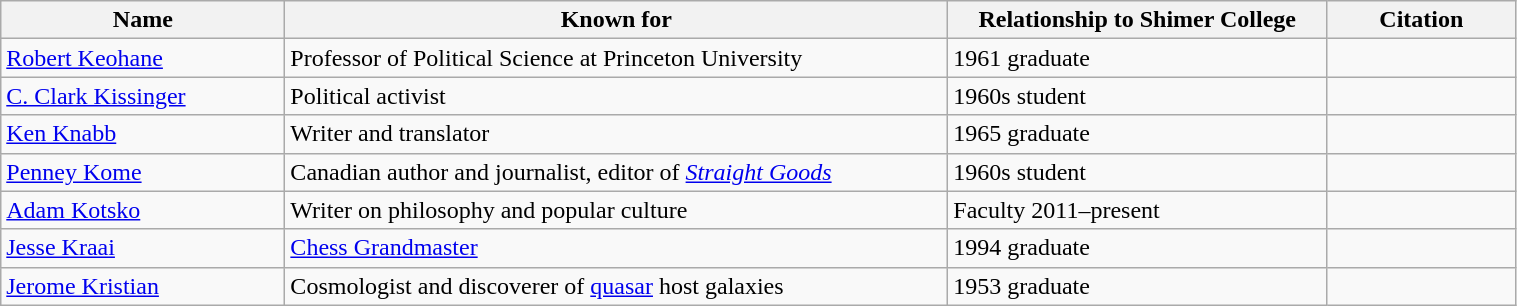<table class="wikitable" width=80%>
<tr>
<th width=15%>Name</th>
<th width = 35%>Known for</th>
<th width = 20%>Relationship to Shimer College</th>
<th width=10%>Citation</th>
</tr>
<tr>
<td><a href='#'>Robert Keohane</a></td>
<td>Professor of Political Science at Princeton University</td>
<td>1961 graduate</td>
<td></td>
</tr>
<tr>
<td><a href='#'>C. Clark Kissinger</a></td>
<td>Political activist</td>
<td>1960s student</td>
<td></td>
</tr>
<tr>
<td><a href='#'>Ken Knabb</a></td>
<td>Writer and translator</td>
<td>1965 graduate</td>
<td></td>
</tr>
<tr>
<td><a href='#'>Penney Kome</a></td>
<td>Canadian author and journalist, editor of <em><a href='#'>Straight Goods</a></em></td>
<td>1960s student</td>
<td></td>
</tr>
<tr>
<td><a href='#'>Adam Kotsko</a></td>
<td>Writer on philosophy and popular culture</td>
<td>Faculty 2011–present</td>
<td></td>
</tr>
<tr>
<td><a href='#'>Jesse Kraai</a></td>
<td><a href='#'>Chess Grandmaster</a></td>
<td>1994 graduate</td>
<td></td>
</tr>
<tr>
<td><a href='#'>Jerome Kristian</a></td>
<td>Cosmologist and discoverer of <a href='#'>quasar</a> host galaxies</td>
<td>1953 graduate</td>
<td></td>
</tr>
</table>
